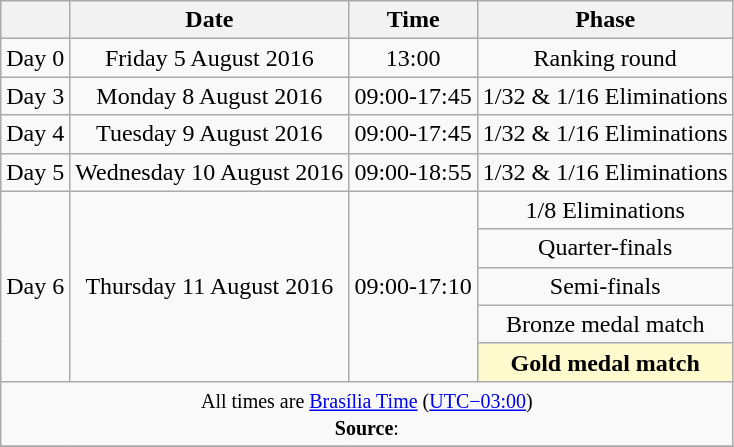<table class=wikitable style="text-align:center;">
<tr>
<th></th>
<th>Date</th>
<th>Time</th>
<th>Phase</th>
</tr>
<tr>
<td>Day 0</td>
<td>Friday 5 August 2016</td>
<td>13:00</td>
<td>Ranking round</td>
</tr>
<tr>
<td>Day 3</td>
<td>Monday 8 August 2016</td>
<td>09:00-17:45</td>
<td>1/32 & 1/16 Eliminations</td>
</tr>
<tr>
<td>Day 4</td>
<td>Tuesday 9 August 2016</td>
<td>09:00-17:45</td>
<td>1/32 & 1/16 Eliminations</td>
</tr>
<tr>
<td>Day 5</td>
<td>Wednesday 10 August 2016</td>
<td>09:00-18:55</td>
<td>1/32 & 1/16 Eliminations</td>
</tr>
<tr>
<td rowspan=5>Day 6</td>
<td rowspan=5>Thursday 11 August 2016</td>
<td rowspan=5>09:00-17:10</td>
<td>1/8 Eliminations</td>
</tr>
<tr>
<td>Quarter-finals</td>
</tr>
<tr>
<td>Semi-finals</td>
</tr>
<tr>
<td>Bronze medal match</td>
</tr>
<tr>
<td style=background:lemonchiffon><strong>Gold medal match</strong></td>
</tr>
<tr>
<td colspan=4><small>All times are <a href='#'>Brasília Time</a> (<a href='#'>UTC−03:00</a>) <br> <strong>Source</strong>: </small></td>
</tr>
<tr>
</tr>
</table>
